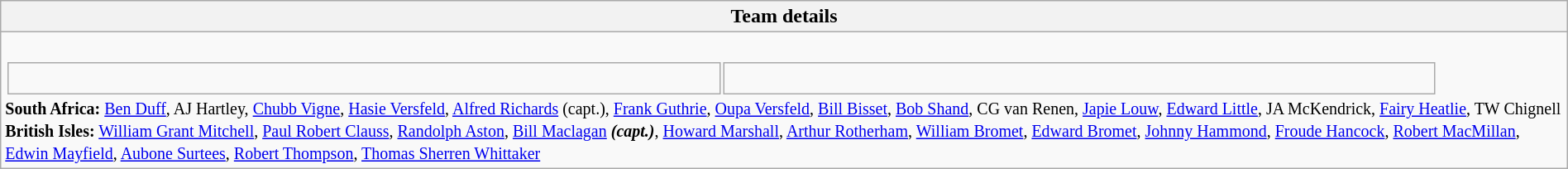<table class="wikitable collapsible collapsed" style="width:100%">
<tr>
<th>Team details</th>
</tr>
<tr>
<td><br><table width=92% |>
<tr>
<td></td>
<td><br></td>
</tr>
</table>
<small><strong>South Africa:</strong> <a href='#'>Ben Duff</a>, AJ Hartley, <a href='#'>Chubb Vigne</a>, <a href='#'>Hasie Versfeld</a>, <a href='#'>Alfred Richards</a> (capt.), <a href='#'>Frank Guthrie</a>, <a href='#'>Oupa Versfeld</a>, <a href='#'>Bill Bisset</a>, <a href='#'>Bob Shand</a>, CG van Renen, <a href='#'>Japie Louw</a>, <a href='#'>Edward Little</a>, JA McKendrick, <a href='#'>Fairy Heatlie</a>, TW Chignell</small><br>
<small><strong>British Isles:</strong> <a href='#'>William Grant Mitchell</a>, <a href='#'>Paul Robert Clauss</a>, <a href='#'>Randolph Aston</a>, <a href='#'>Bill Maclagan</a> <strong><em>(capt.)</em></strong>, <a href='#'>Howard Marshall</a>, <a href='#'>Arthur Rotherham</a>, <a href='#'>William Bromet</a>, <a href='#'>Edward Bromet</a>, <a href='#'>Johnny Hammond</a>, <a href='#'>Froude Hancock</a>, <a href='#'>Robert MacMillan</a>, <a href='#'>Edwin Mayfield</a>, <a href='#'>Aubone Surtees</a>, <a href='#'>Robert Thompson</a>, <a href='#'>Thomas Sherren Whittaker</a></small></td>
</tr>
</table>
